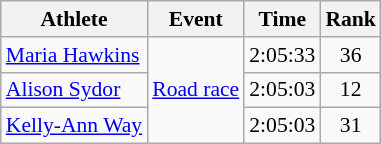<table class="wikitable" style="font-size:90%">
<tr>
<th>Athlete</th>
<th>Event</th>
<th>Time</th>
<th>Rank</th>
</tr>
<tr align=center>
<td align=left><a href='#'>Maria Hawkins</a></td>
<td align=left rowspan=3><a href='#'>Road race</a></td>
<td>2:05:33</td>
<td>36</td>
</tr>
<tr align=center>
<td align=left><a href='#'>Alison Sydor</a></td>
<td>2:05:03</td>
<td>12</td>
</tr>
<tr align=center>
<td align=left><a href='#'>Kelly-Ann Way</a></td>
<td>2:05:03</td>
<td>31</td>
</tr>
</table>
